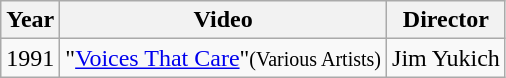<table class="wikitable">
<tr>
<th>Year</th>
<th>Video</th>
<th>Director</th>
</tr>
<tr>
<td>1991</td>
<td>"<a href='#'>Voices That Care</a>"<small>(Various Artists)</small></td>
<td>Jim Yukich</td>
</tr>
</table>
